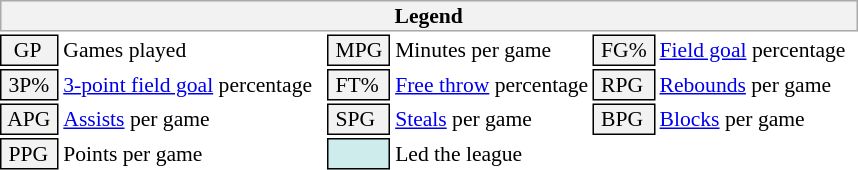<table class="toccolours" style="font-size: 90%; white-space: nowrap;">
<tr>
<th colspan="6" style="background-color: #F2F2F2; border: 1px solid #AAAAAA;">Legend</th>
</tr>
<tr>
<td style="background-color: #F2F2F2; border: 1px solid black;">  GP</td>
<td>Games played</td>
<td style="background-color: #F2F2F2; border: 1px solid black"> MPG </td>
<td>Minutes per game</td>
<td style="background-color: #F2F2F2; border: 1px solid black;"> FG% </td>
<td style="padding-right: 8px"><a href='#'>Field goal</a> percentage</td>
</tr>
<tr>
<td style="background-color: #F2F2F2; border: 1px solid black"> 3P% </td>
<td style="padding-right: 8px"><a href='#'>3-point field goal</a> percentage</td>
<td style="background-color: #F2F2F2; border: 1px solid black"> FT% </td>
<td><a href='#'>Free throw</a> percentage</td>
<td style="background-color: #F2F2F2; border: 1px solid black;"> RPG </td>
<td><a href='#'>Rebounds</a> per game</td>
</tr>
<tr>
<td style="background-color: #F2F2F2; border: 1px solid black"> APG </td>
<td><a href='#'>Assists</a> per game</td>
<td style="background-color: #F2F2F2; border: 1px solid black"> SPG </td>
<td><a href='#'>Steals</a> per game</td>
<td style="background-color: #F2F2F2; border: 1px solid black;"> BPG </td>
<td><a href='#'>Blocks</a> per game</td>
</tr>
<tr>
<td style="background-color: #F2F2F2; border: 1px solid black"> PPG </td>
<td>Points per game</td>
<td style="background-color: #CFECEC; border: 1px solid black"> <strong> </strong> </td>
<td>Led the league</td>
</tr>
</table>
